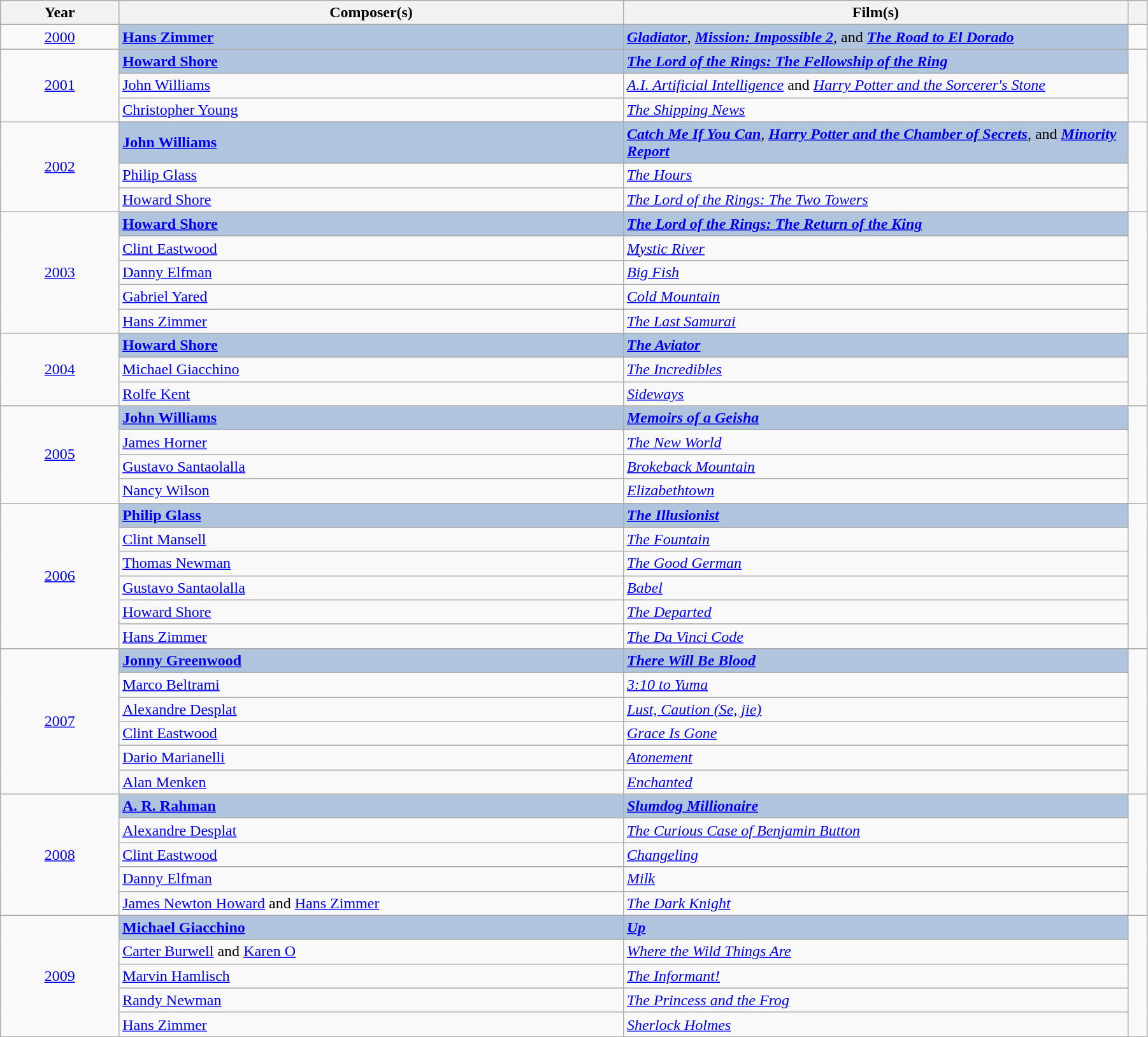<table class="wikitable" width="95%" cellpadding="5">
<tr>
<th width="100"><strong>Year</strong></th>
<th width="450"><strong>Composer(s)</strong></th>
<th width="450"><strong>Film(s)</strong></th>
<th width="10"></th>
</tr>
<tr>
<td style="text-align:center;"><a href='#'>2000</a></td>
<td style="background:#B0C4DE;"><strong><a href='#'>Hans Zimmer</a></strong></td>
<td style="background:#B0C4DE;"><strong><em><a href='#'>Gladiator</a></em></strong>, <strong><em><a href='#'>Mission: Impossible 2</a></em></strong>, and <strong><em><a href='#'>The Road to El Dorado</a></em></strong></td>
<td style="text-align:center;"></td>
</tr>
<tr>
<td rowspan="3" style="text-align:center;"><a href='#'>2001</a></td>
<td style="background:#B0C4DE;"><strong><a href='#'>Howard Shore</a></strong></td>
<td style="background:#B0C4DE;"><strong><em><a href='#'>The Lord of the Rings: The Fellowship of the Ring</a></em></strong></td>
<td rowspan="3" style="text-align:center;"></td>
</tr>
<tr>
<td><a href='#'>John Williams</a></td>
<td><em><a href='#'>A.I. Artificial Intelligence</a></em> and <em><a href='#'>Harry Potter and the Sorcerer's Stone</a></em></td>
</tr>
<tr>
<td><a href='#'>Christopher Young</a></td>
<td><em><a href='#'>The Shipping News</a></em></td>
</tr>
<tr>
<td rowspan="3" style="text-align:center;"><a href='#'>2002</a></td>
<td style="background:#B0C4DE;"><strong><a href='#'>John Williams</a></strong></td>
<td style="background:#B0C4DE;"><strong><em><a href='#'>Catch Me If You Can</a></em></strong>, <strong><em><a href='#'>Harry Potter and the Chamber of Secrets</a></em></strong>, and <strong><em><a href='#'>Minority Report</a></em></strong></td>
<td rowspan="3" style="text-align:center;"></td>
</tr>
<tr>
<td><a href='#'>Philip Glass</a></td>
<td><em><a href='#'>The Hours</a></em></td>
</tr>
<tr>
<td><a href='#'>Howard Shore</a></td>
<td><em><a href='#'>The Lord of the Rings: The Two Towers</a></em></td>
</tr>
<tr>
<td rowspan="5" style="text-align:center;"><a href='#'>2003</a></td>
<td style="background:#B0C4DE;"><strong><a href='#'>Howard Shore</a></strong></td>
<td style="background:#B0C4DE;"><strong><em><a href='#'>The Lord of the Rings: The Return of the King</a></em></strong></td>
<td rowspan="5" style="text-align:center;"></td>
</tr>
<tr>
<td><a href='#'>Clint Eastwood</a></td>
<td><em><a href='#'>Mystic River</a></em></td>
</tr>
<tr>
<td><a href='#'>Danny Elfman</a></td>
<td><em><a href='#'>Big Fish</a></em></td>
</tr>
<tr>
<td><a href='#'>Gabriel Yared</a></td>
<td><em><a href='#'>Cold Mountain</a></em></td>
</tr>
<tr>
<td><a href='#'>Hans Zimmer</a></td>
<td><em><a href='#'>The Last Samurai</a></em></td>
</tr>
<tr>
<td rowspan="3" style="text-align:center;"><a href='#'>2004</a></td>
<td style="background:#B0C4DE;"><strong><a href='#'>Howard Shore</a></strong></td>
<td style="background:#B0C4DE;"><strong><em><a href='#'>The Aviator</a></em></strong></td>
<td rowspan="3" style="text-align:center;"></td>
</tr>
<tr>
<td><a href='#'>Michael Giacchino</a></td>
<td><em><a href='#'>The Incredibles</a></em></td>
</tr>
<tr>
<td><a href='#'>Rolfe Kent</a></td>
<td><em><a href='#'>Sideways</a></em></td>
</tr>
<tr>
<td rowspan="4" style="text-align:center;"><a href='#'>2005</a></td>
<td style="background:#B0C4DE;"><strong><a href='#'>John Williams</a></strong></td>
<td style="background:#B0C4DE;"><strong><em><a href='#'>Memoirs of a Geisha</a></em></strong></td>
<td rowspan="4" style="text-align:center;"></td>
</tr>
<tr>
<td><a href='#'>James Horner</a></td>
<td><em><a href='#'>The New World</a></em></td>
</tr>
<tr>
<td><a href='#'>Gustavo Santaolalla</a></td>
<td><em><a href='#'>Brokeback Mountain</a></em></td>
</tr>
<tr>
<td><a href='#'>Nancy Wilson</a></td>
<td><em><a href='#'>Elizabethtown</a></em></td>
</tr>
<tr>
<td rowspan="6" style="text-align:center;"><a href='#'>2006</a></td>
<td style="background:#B0C4DE;"><strong><a href='#'>Philip Glass</a></strong></td>
<td style="background:#B0C4DE;"><strong><em><a href='#'>The Illusionist</a></em></strong></td>
<td rowspan="6" style="text-align:center;"></td>
</tr>
<tr>
<td><a href='#'>Clint Mansell</a></td>
<td><em><a href='#'>The Fountain</a></em></td>
</tr>
<tr>
<td><a href='#'>Thomas Newman</a></td>
<td><em><a href='#'>The Good German</a></em></td>
</tr>
<tr>
<td><a href='#'>Gustavo Santaolalla</a></td>
<td><em><a href='#'>Babel</a></em></td>
</tr>
<tr>
<td><a href='#'>Howard Shore</a></td>
<td><em><a href='#'>The Departed</a></em></td>
</tr>
<tr>
<td><a href='#'>Hans Zimmer</a></td>
<td><em><a href='#'>The Da Vinci Code</a></em></td>
</tr>
<tr>
<td rowspan="6" style="text-align:center;"><a href='#'>2007</a></td>
<td style="background:#B0C4DE;"><strong><a href='#'>Jonny Greenwood</a></strong></td>
<td style="background:#B0C4DE;"><strong><em><a href='#'>There Will Be Blood</a></em></strong></td>
<td rowspan="6" style="text-align:center;"></td>
</tr>
<tr>
<td><a href='#'>Marco Beltrami</a></td>
<td><em><a href='#'>3:10 to Yuma</a></em></td>
</tr>
<tr>
<td><a href='#'>Alexandre Desplat</a></td>
<td><em><a href='#'>Lust, Caution (Se, jie)</a></em></td>
</tr>
<tr>
<td><a href='#'>Clint Eastwood</a></td>
<td><em><a href='#'>Grace Is Gone</a></em></td>
</tr>
<tr>
<td><a href='#'>Dario Marianelli</a></td>
<td><em><a href='#'>Atonement</a></em></td>
</tr>
<tr>
<td><a href='#'>Alan Menken</a></td>
<td><em><a href='#'>Enchanted</a></em></td>
</tr>
<tr>
<td rowspan="5" style="text-align:center;"><a href='#'>2008</a></td>
<td style="background:#B0C4DE;"><strong><a href='#'>A. R. Rahman</a></strong></td>
<td style="background:#B0C4DE;"><strong><em><a href='#'>Slumdog Millionaire</a></em></strong></td>
<td rowspan="5" style="text-align:center;"></td>
</tr>
<tr>
<td><a href='#'>Alexandre Desplat</a></td>
<td><em><a href='#'>The Curious Case of Benjamin Button</a></em></td>
</tr>
<tr>
<td><a href='#'>Clint Eastwood</a></td>
<td><em><a href='#'>Changeling</a></em></td>
</tr>
<tr>
<td><a href='#'>Danny Elfman</a></td>
<td><em><a href='#'>Milk</a></em></td>
</tr>
<tr>
<td><a href='#'>James Newton Howard</a> and <a href='#'>Hans Zimmer</a></td>
<td><em><a href='#'>The Dark Knight</a></em></td>
</tr>
<tr>
<td rowspan="5" style="text-align:center;"><a href='#'>2009</a></td>
<td style="background:#B0C4DE;"><strong><a href='#'>Michael Giacchino</a></strong></td>
<td style="background:#B0C4DE;"><strong><em><a href='#'>Up</a></em></strong></td>
<td rowspan="5" style="text-align:center;"></td>
</tr>
<tr>
<td><a href='#'>Carter Burwell</a> and <a href='#'>Karen O</a></td>
<td><em><a href='#'>Where the Wild Things Are</a></em></td>
</tr>
<tr>
<td><a href='#'>Marvin Hamlisch</a></td>
<td><em><a href='#'>The Informant!</a></em></td>
</tr>
<tr>
<td><a href='#'>Randy Newman</a></td>
<td><em><a href='#'>The Princess and the Frog</a></em></td>
</tr>
<tr>
<td><a href='#'>Hans Zimmer</a></td>
<td><em><a href='#'>Sherlock Holmes</a></em></td>
</tr>
</table>
